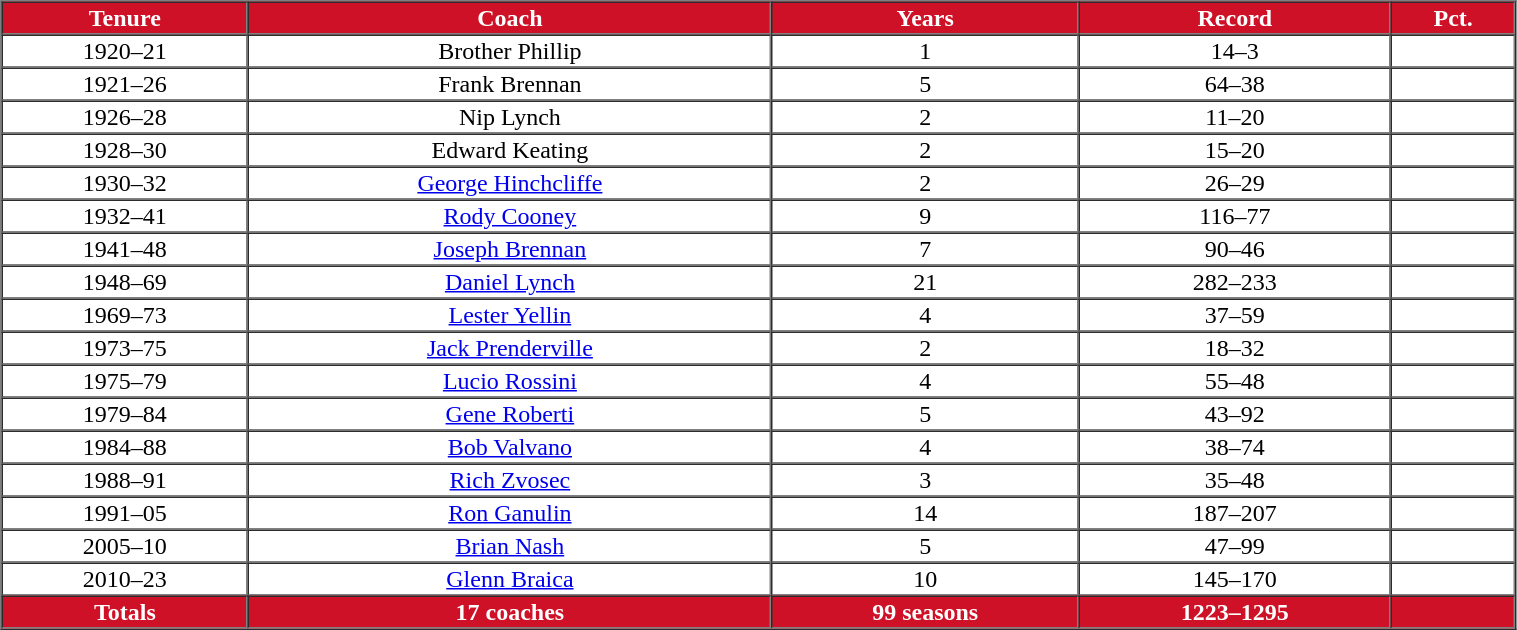<table cellpadding="1" border="1" cellspacing="0" width="80%" style="text-align:center;">
<tr style="background:#CE1126; color:white;">
<th>Tenure</th>
<th>Coach</th>
<th>Years</th>
<th>Record</th>
<th>Pct.</th>
</tr>
<tr>
<td>1920–21</td>
<td>Brother Phillip</td>
<td>1</td>
<td>14–3</td>
<td></td>
</tr>
<tr>
<td>1921–26</td>
<td>Frank Brennan</td>
<td>5</td>
<td>64–38</td>
<td></td>
</tr>
<tr>
<td>1926–28</td>
<td>Nip Lynch</td>
<td>2</td>
<td>11–20</td>
<td></td>
</tr>
<tr>
<td>1928–30</td>
<td>Edward Keating</td>
<td>2</td>
<td>15–20</td>
<td></td>
</tr>
<tr>
<td>1930–32</td>
<td><a href='#'>George Hinchcliffe</a></td>
<td>2</td>
<td>26–29</td>
<td></td>
</tr>
<tr>
<td>1932–41</td>
<td><a href='#'>Rody Cooney</a></td>
<td>9</td>
<td>116–77</td>
<td></td>
</tr>
<tr>
<td>1941–48</td>
<td><a href='#'>Joseph Brennan</a></td>
<td>7</td>
<td>90–46</td>
<td></td>
</tr>
<tr>
<td>1948–69</td>
<td><a href='#'>Daniel Lynch</a></td>
<td>21</td>
<td>282–233</td>
<td></td>
</tr>
<tr>
<td>1969–73</td>
<td><a href='#'>Lester Yellin</a></td>
<td>4</td>
<td>37–59</td>
<td></td>
</tr>
<tr>
<td>1973–75</td>
<td><a href='#'>Jack Prenderville</a></td>
<td>2</td>
<td>18–32</td>
<td></td>
</tr>
<tr>
<td>1975–79</td>
<td><a href='#'>Lucio Rossini</a></td>
<td>4</td>
<td>55–48</td>
<td></td>
</tr>
<tr>
<td>1979–84</td>
<td><a href='#'>Gene Roberti</a></td>
<td>5</td>
<td>43–92</td>
<td></td>
</tr>
<tr>
<td>1984–88</td>
<td><a href='#'>Bob Valvano</a></td>
<td>4</td>
<td>38–74</td>
<td></td>
</tr>
<tr>
<td>1988–91</td>
<td><a href='#'>Rich Zvosec</a></td>
<td>3</td>
<td>35–48</td>
<td></td>
</tr>
<tr>
<td>1991–05</td>
<td><a href='#'>Ron Ganulin</a></td>
<td>14</td>
<td>187–207</td>
<td></td>
</tr>
<tr>
<td>2005–10</td>
<td><a href='#'>Brian Nash</a></td>
<td>5</td>
<td>47–99</td>
<td></td>
</tr>
<tr>
<td>2010–23</td>
<td><a href='#'>Glenn Braica</a></td>
<td>10</td>
<td>145–170</td>
<td></td>
</tr>
<tr style="background:#CE1126; color:white;">
<th>Totals</th>
<th>17 coaches</th>
<th>99 seasons</th>
<th>1223–1295</th>
<th></th>
</tr>
<tr>
</tr>
</table>
